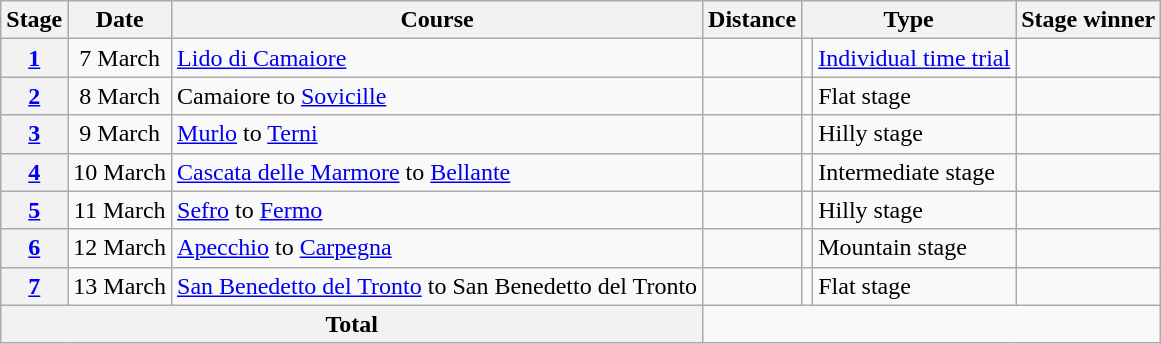<table class="wikitable">
<tr>
<th scope="col">Stage</th>
<th scope="col">Date</th>
<th scope="col">Course</th>
<th scope="col">Distance</th>
<th scope="col" colspan="2">Type</th>
<th scope="col">Stage winner</th>
</tr>
<tr>
<th scope="row"><a href='#'>1</a></th>
<td style="text-align:center;">7 March</td>
<td><a href='#'>Lido di Camaiore</a></td>
<td style="text-align:center;"></td>
<td></td>
<td><a href='#'>Individual time trial</a></td>
<td></td>
</tr>
<tr>
<th scope="row"><a href='#'>2</a></th>
<td style="text-align:center;">8 March</td>
<td>Camaiore to <a href='#'>Sovicille</a></td>
<td style="text-align:center;"></td>
<td></td>
<td>Flat stage</td>
<td></td>
</tr>
<tr>
<th scope="row"><a href='#'>3</a></th>
<td style="text-align:center;">9 March</td>
<td><a href='#'>Murlo</a> to <a href='#'>Terni</a></td>
<td style="text-align:center;"></td>
<td></td>
<td>Hilly stage</td>
<td></td>
</tr>
<tr>
<th scope="row"><a href='#'>4</a></th>
<td style="text-align:center;">10 March</td>
<td><a href='#'>Cascata delle Marmore</a> to <a href='#'>Bellante</a></td>
<td style="text-align:center;"></td>
<td></td>
<td>Intermediate stage</td>
<td></td>
</tr>
<tr>
<th scope="row"><a href='#'>5</a></th>
<td style="text-align:center;">11 March</td>
<td><a href='#'>Sefro</a> to <a href='#'>Fermo</a></td>
<td style="text-align:center;"></td>
<td></td>
<td>Hilly stage</td>
<td></td>
</tr>
<tr>
<th scope="row"><a href='#'>6</a></th>
<td style="text-align:center;">12 March</td>
<td><a href='#'>Apecchio</a> to <a href='#'>Carpegna</a></td>
<td style="text-align:center;"></td>
<td></td>
<td>Mountain stage</td>
<td></td>
</tr>
<tr>
<th scope="row"><a href='#'>7</a></th>
<td style="text-align:center;">13 March</td>
<td><a href='#'>San Benedetto del Tronto</a> to San Benedetto del Tronto</td>
<td style="text-align:center;"></td>
<td></td>
<td>Flat stage</td>
<td></td>
</tr>
<tr>
<th colspan="3">Total</th>
<td colspan="4" style="text-align:center;"></td>
</tr>
</table>
